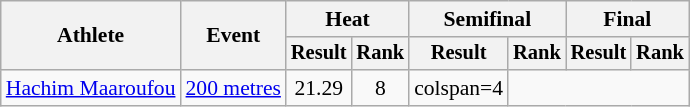<table class="wikitable" style="font-size:90%">
<tr>
<th rowspan="2">Athlete</th>
<th rowspan="2">Event</th>
<th colspan="2">Heat</th>
<th colspan="2">Semifinal</th>
<th colspan="2">Final</th>
</tr>
<tr style="font-size:95%">
<th>Result</th>
<th>Rank</th>
<th>Result</th>
<th>Rank</th>
<th>Result</th>
<th>Rank</th>
</tr>
<tr align=center>
<td align=left><a href='#'>Hachim Maaroufou</a></td>
<td align=left><a href='#'>200 metres</a></td>
<td>21.29</td>
<td>8</td>
<td>colspan=4 </td>
</tr>
</table>
